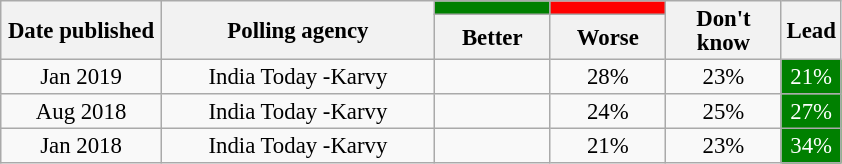<table class="wikitable sortable" style="text-align:center;font-size:95%;line-height:16px">
<tr>
<th rowspan="2" width="100px">Date published</th>
<th rowspan="2" width="175px">Polling agency</th>
<th style="background:green"></th>
<th style="background:red"></th>
<th class="unsortable" rowspan="2" width="70px">Don't know</th>
<th rowspan="2" width="20px">Lead</th>
</tr>
<tr>
<th class="unsortable" width="70px">Better</th>
<th class="unsortable" width="70px">Worse</th>
</tr>
<tr>
<td>Jan 2019</td>
<td>India Today -Karvy</td>
<td></td>
<td>28%</td>
<td>23%</td>
<td style="background:green; color:white">21%</td>
</tr>
<tr>
<td>Aug 2018</td>
<td>India Today -Karvy</td>
<td></td>
<td>24%</td>
<td>25%</td>
<td style="background:green; color:white">27%</td>
</tr>
<tr>
<td>Jan 2018</td>
<td>India Today -Karvy</td>
<td></td>
<td>21%</td>
<td>23%</td>
<td style="background:green; color:white">34%</td>
</tr>
</table>
